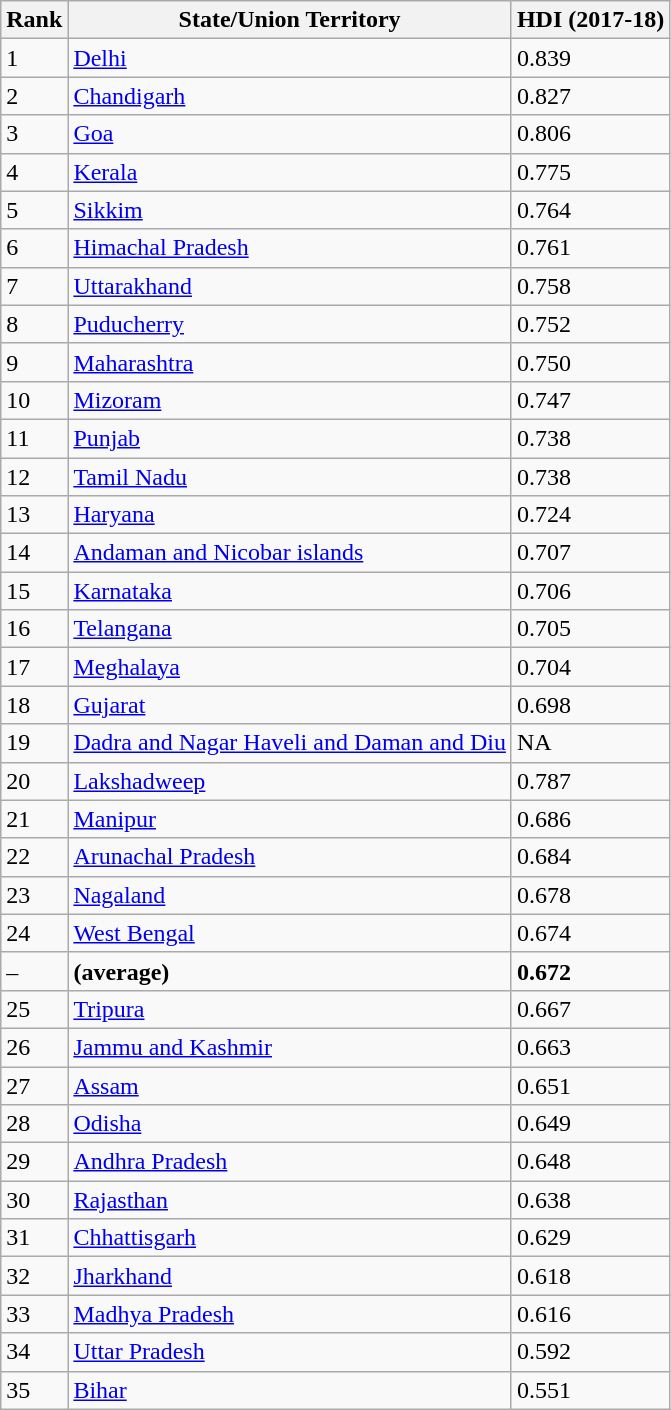<table class="wikitable sortable">
<tr>
<th>Rank</th>
<th>State/Union Territory</th>
<th>HDI (2017-18)</th>
</tr>
<tr>
<td>1</td>
<td><a href='#'>Delhi</a></td>
<td>0.839</td>
</tr>
<tr>
<td>2</td>
<td><a href='#'>Chandigarh</a></td>
<td>0.827</td>
</tr>
<tr>
<td>3</td>
<td><a href='#'>Goa</a></td>
<td>0.806</td>
</tr>
<tr>
<td>4</td>
<td><a href='#'>Kerala</a></td>
<td>0.775</td>
</tr>
<tr>
<td>5</td>
<td><a href='#'>Sikkim</a></td>
<td>0.764</td>
</tr>
<tr>
<td>6</td>
<td><a href='#'>Himachal Pradesh</a></td>
<td>0.761</td>
</tr>
<tr>
<td>7</td>
<td><a href='#'>Uttarakhand</a></td>
<td>0.758</td>
</tr>
<tr>
<td>8</td>
<td><a href='#'>Puducherry</a></td>
<td>0.752</td>
</tr>
<tr>
<td>9</td>
<td><a href='#'>Maharashtra</a></td>
<td>0.750</td>
</tr>
<tr>
<td>10</td>
<td><a href='#'>Mizoram</a></td>
<td>0.747</td>
</tr>
<tr>
<td>11</td>
<td><a href='#'>Punjab</a></td>
<td>0.738</td>
</tr>
<tr>
<td>12</td>
<td><a href='#'>Tamil Nadu</a></td>
<td>0.738</td>
</tr>
<tr>
<td>13</td>
<td><a href='#'>Haryana</a></td>
<td>0.724</td>
</tr>
<tr>
<td>14</td>
<td><a href='#'>Andaman and Nicobar islands</a></td>
<td>0.707</td>
</tr>
<tr>
<td>15</td>
<td><a href='#'>Karnataka</a></td>
<td>0.706</td>
</tr>
<tr>
<td>16</td>
<td><a href='#'>Telangana</a></td>
<td>0.705</td>
</tr>
<tr>
<td>17</td>
<td><a href='#'>Meghalaya</a></td>
<td>0.704</td>
</tr>
<tr>
<td>18</td>
<td><a href='#'>Gujarat</a></td>
<td>0.698</td>
</tr>
<tr>
<td>19</td>
<td><a href='#'>Dadra and Nagar Haveli and Daman and Diu</a></td>
<td>NA</td>
</tr>
<tr>
<td>20</td>
<td><a href='#'>Lakshadweep</a></td>
<td>0.787</td>
</tr>
<tr>
<td>21</td>
<td><a href='#'>Manipur</a></td>
<td>0.686</td>
</tr>
<tr>
<td>22</td>
<td><a href='#'>Arunachal Pradesh</a></td>
<td>0.684</td>
</tr>
<tr>
<td>23</td>
<td><a href='#'>Nagaland</a></td>
<td>0.678</td>
</tr>
<tr>
<td>24</td>
<td><a href='#'>West Bengal</a></td>
<td>0.674</td>
</tr>
<tr>
<td>–</td>
<td><strong> (average)</strong></td>
<td><strong>0.672</strong></td>
</tr>
<tr>
<td>25</td>
<td><a href='#'>Tripura</a></td>
<td>0.667</td>
</tr>
<tr>
<td>26</td>
<td><a href='#'>Jammu and Kashmir</a></td>
<td>0.663</td>
</tr>
<tr>
<td>27</td>
<td><a href='#'>Assam</a></td>
<td>0.651</td>
</tr>
<tr>
<td>28</td>
<td><a href='#'>Odisha</a></td>
<td>0.649</td>
</tr>
<tr>
<td>29</td>
<td><a href='#'>Andhra Pradesh</a></td>
<td>0.648</td>
</tr>
<tr>
<td>30</td>
<td><a href='#'>Rajasthan</a></td>
<td>0.638</td>
</tr>
<tr>
<td>31</td>
<td><a href='#'>Chhattisgarh</a></td>
<td>0.629</td>
</tr>
<tr>
<td>32</td>
<td><a href='#'>Jharkhand</a></td>
<td>0.618</td>
</tr>
<tr>
<td>33</td>
<td><a href='#'>Madhya Pradesh</a></td>
<td>0.616</td>
</tr>
<tr>
<td>34</td>
<td><a href='#'>Uttar Pradesh</a></td>
<td>0.592</td>
</tr>
<tr>
<td>35</td>
<td><a href='#'>Bihar</a></td>
<td>0.551</td>
</tr>
</table>
